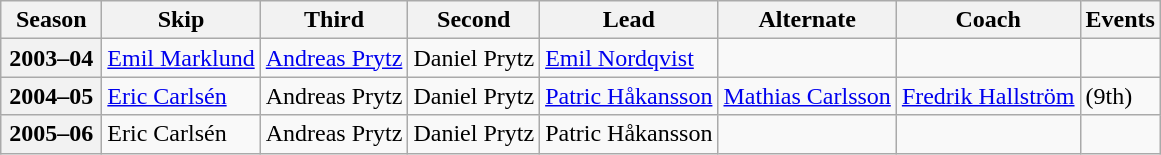<table class="wikitable">
<tr>
<th scope="col" width=60>Season</th>
<th scope="col">Skip</th>
<th scope="col">Third</th>
<th scope="col">Second</th>
<th scope="col">Lead</th>
<th scope="col">Alternate</th>
<th scope="col">Coach</th>
<th scope="col">Events</th>
</tr>
<tr>
<th scope="row">2003–04</th>
<td><a href='#'>Emil Marklund</a></td>
<td><a href='#'>Andreas Prytz</a></td>
<td>Daniel Prytz</td>
<td><a href='#'>Emil Nordqvist</a></td>
<td></td>
<td></td>
<td></td>
</tr>
<tr>
<th scope="row">2004–05</th>
<td><a href='#'>Eric Carlsén</a></td>
<td>Andreas Prytz</td>
<td>Daniel Prytz</td>
<td><a href='#'>Patric Håkansson</a></td>
<td><a href='#'>Mathias Carlsson</a></td>
<td><a href='#'>Fredrik Hallström</a></td>
<td> (9th)</td>
</tr>
<tr>
<th scope="row">2005–06</th>
<td>Eric Carlsén</td>
<td>Andreas Prytz</td>
<td>Daniel Prytz</td>
<td>Patric Håkansson</td>
<td></td>
<td></td>
<td></td>
</tr>
</table>
